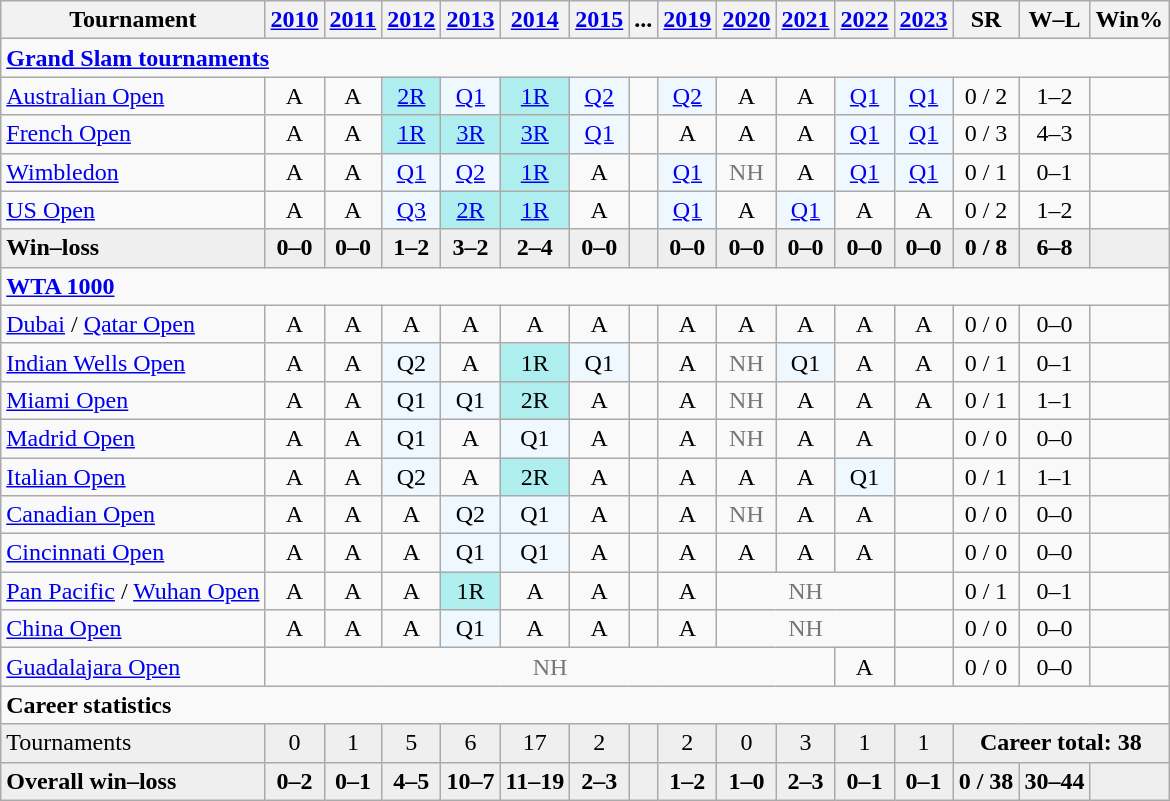<table class="wikitable" style="text-align:center;">
<tr>
<th>Tournament</th>
<th><a href='#'>2010</a></th>
<th><a href='#'>2011</a></th>
<th><a href='#'>2012</a></th>
<th><a href='#'>2013</a></th>
<th><a href='#'>2014</a></th>
<th><a href='#'>2015</a></th>
<th>...</th>
<th><a href='#'>2019</a></th>
<th><a href='#'>2020</a></th>
<th><a href='#'>2021</a></th>
<th><a href='#'>2022</a></th>
<th><a href='#'>2023</a></th>
<th>SR</th>
<th>W–L</th>
<th>Win%</th>
</tr>
<tr>
<td colspan="16" align="left"><strong><a href='#'>Grand Slam tournaments</a></strong></td>
</tr>
<tr>
<td align="left"><a href='#'>Australian Open</a></td>
<td>A</td>
<td>A</td>
<td style="background:#afeeee;"><a href='#'>2R</a></td>
<td bgcolor="f0f8ff"><a href='#'>Q1</a></td>
<td style="background:#afeeee;"><a href='#'>1R</a></td>
<td bgcolor="f0f8ff"><a href='#'>Q2</a></td>
<td></td>
<td bgcolor="f0f8ff"><a href='#'>Q2</a></td>
<td>A</td>
<td>A</td>
<td bgcolor="f0f8ff"><a href='#'>Q1</a></td>
<td bgcolor="f0f8ff"><a href='#'>Q1</a></td>
<td>0 / 2</td>
<td>1–2</td>
<td></td>
</tr>
<tr>
<td align="left"><a href='#'>French Open</a></td>
<td>A</td>
<td>A</td>
<td style="background:#afeeee;"><a href='#'>1R</a></td>
<td style="background:#afeeee;"><a href='#'>3R</a></td>
<td style="background:#afeeee;"><a href='#'>3R</a></td>
<td bgcolor="f0f8ff"><a href='#'>Q1</a></td>
<td></td>
<td>A</td>
<td>A</td>
<td>A</td>
<td bgcolor=f0f8ff><a href='#'>Q1</a></td>
<td bgcolor=f0f8ff><a href='#'>Q1</a></td>
<td>0 / 3</td>
<td>4–3</td>
<td></td>
</tr>
<tr>
<td align="left"><a href='#'>Wimbledon</a></td>
<td>A</td>
<td>A</td>
<td bgcolor="f0f8ff"><a href='#'>Q1</a></td>
<td bgcolor="f0f8ff"><a href='#'>Q2</a></td>
<td style="background:#afeeee;"><a href='#'>1R</a></td>
<td>A</td>
<td></td>
<td bgcolor="f0f8ff"><a href='#'>Q1</a></td>
<td style="color:#767676;">NH</td>
<td>A</td>
<td bgcolor=f0f8ff><a href='#'>Q1</a></td>
<td bgcolor=f0f8ff><a href='#'>Q1</a></td>
<td>0 / 1</td>
<td>0–1</td>
<td></td>
</tr>
<tr>
<td align="left"><a href='#'>US Open</a></td>
<td>A</td>
<td>A</td>
<td bgcolor="f0f8ff"><a href='#'>Q3</a></td>
<td style="background:#afeeee;"><a href='#'>2R</a></td>
<td style="background:#afeeee;"><a href='#'>1R</a></td>
<td>A</td>
<td></td>
<td bgcolor=f0f8ff><a href='#'>Q1</a></td>
<td>A</td>
<td bgcolor=f0f8ff><a href='#'>Q1</a></td>
<td>A</td>
<td>A</td>
<td>0 / 2</td>
<td>1–2</td>
<td></td>
</tr>
<tr style="background:#efefef; font-weight:bold;">
<td align="left">Win–loss</td>
<td>0–0</td>
<td>0–0</td>
<td>1–2</td>
<td>3–2</td>
<td>2–4</td>
<td>0–0</td>
<td></td>
<td>0–0</td>
<td>0–0</td>
<td>0–0</td>
<td>0–0</td>
<td>0–0</td>
<td>0 / 8</td>
<td>6–8</td>
<td></td>
</tr>
<tr>
<td colspan="16" align="left"><strong><a href='#'>WTA 1000</a></strong></td>
</tr>
<tr>
<td align="left"><a href='#'>Dubai</a> / <a href='#'>Qatar Open</a></td>
<td>A</td>
<td>A</td>
<td>A</td>
<td>A</td>
<td>A</td>
<td>A</td>
<td></td>
<td>A</td>
<td>A</td>
<td>A</td>
<td>A</td>
<td>A</td>
<td>0 / 0</td>
<td>0–0</td>
<td></td>
</tr>
<tr>
<td align="left"><a href='#'>Indian Wells Open</a></td>
<td>A</td>
<td>A</td>
<td bgcolor="f0f8ff">Q2</td>
<td>A</td>
<td bgcolor="afeeee">1R</td>
<td bgcolor="f0f8ff">Q1</td>
<td></td>
<td>A</td>
<td style="color:#767676">NH</td>
<td bgcolor="f0f8ff">Q1</td>
<td>A</td>
<td>A</td>
<td>0 / 1</td>
<td>0–1</td>
<td></td>
</tr>
<tr>
<td align="left"><a href='#'>Miami Open</a></td>
<td>A</td>
<td>A</td>
<td bgcolor="f0f8ff">Q1</td>
<td bgcolor="f0f8ff">Q1</td>
<td bgcolor="afeeee">2R</td>
<td>A</td>
<td></td>
<td>A</td>
<td style="color:#767676">NH</td>
<td>A</td>
<td>A</td>
<td>A</td>
<td>0 / 1</td>
<td>1–1</td>
<td></td>
</tr>
<tr>
<td align="left"><a href='#'>Madrid Open</a></td>
<td>A</td>
<td>A</td>
<td bgcolor="f0f8ff">Q1</td>
<td>A</td>
<td bgcolor="f0f8ff">Q1</td>
<td>A</td>
<td></td>
<td>A</td>
<td style="color:#767676">NH</td>
<td>A</td>
<td>A</td>
<td></td>
<td>0 / 0</td>
<td>0–0</td>
<td></td>
</tr>
<tr>
<td align="left"><a href='#'>Italian Open</a></td>
<td>A</td>
<td>A</td>
<td bgcolor="f0f8ff">Q2</td>
<td>A</td>
<td bgcolor="afeeee">2R</td>
<td>A</td>
<td></td>
<td>A</td>
<td>A</td>
<td>A</td>
<td bgcolor="f0f8ff">Q1</td>
<td></td>
<td>0 / 1</td>
<td>1–1</td>
<td></td>
</tr>
<tr>
<td align="left"><a href='#'>Canadian Open</a></td>
<td>A</td>
<td>A</td>
<td>A</td>
<td bgcolor="f0f8ff">Q2</td>
<td bgcolor="f0f8ff">Q1</td>
<td>A</td>
<td></td>
<td>A</td>
<td style="color:#767676">NH</td>
<td>A</td>
<td>A</td>
<td></td>
<td>0 / 0</td>
<td>0–0</td>
<td></td>
</tr>
<tr>
<td align="left"><a href='#'>Cincinnati Open</a></td>
<td>A</td>
<td>A</td>
<td>A</td>
<td bgcolor="f0f8ff">Q1</td>
<td bgcolor="f0f8ff">Q1</td>
<td>A</td>
<td></td>
<td>A</td>
<td>A</td>
<td>A</td>
<td>A</td>
<td></td>
<td>0 / 0</td>
<td>0–0</td>
<td></td>
</tr>
<tr>
<td align="left"><a href='#'>Pan Pacific</a> / <a href='#'>Wuhan Open</a></td>
<td>A</td>
<td>A</td>
<td>A</td>
<td bgcolor="afeeee">1R</td>
<td>A</td>
<td>A</td>
<td></td>
<td>A</td>
<td colspan="3" style="color:#767676">NH</td>
<td></td>
<td>0 / 1</td>
<td>0–1</td>
<td></td>
</tr>
<tr>
<td align="left"><a href='#'>China Open</a></td>
<td>A</td>
<td>A</td>
<td>A</td>
<td bgcolor="f0f8ff">Q1</td>
<td>A</td>
<td>A</td>
<td></td>
<td>A</td>
<td colspan="3" style="color:#767676">NH</td>
<td></td>
<td>0 / 0</td>
<td>0–0</td>
<td></td>
</tr>
<tr>
<td align="left"><a href='#'>Guadalajara Open</a></td>
<td colspan="10" style="color:#767676">NH</td>
<td>A</td>
<td></td>
<td>0 / 0</td>
<td>0–0</td>
<td></td>
</tr>
<tr>
<td colspan="16" align="left"><strong>Career statistics</strong></td>
</tr>
<tr bgcolor="efefef">
<td align="left">Tournaments</td>
<td>0</td>
<td>1</td>
<td>5</td>
<td>6</td>
<td>17</td>
<td>2</td>
<td></td>
<td>2</td>
<td>0</td>
<td>3</td>
<td>1</td>
<td>1</td>
<td colspan="3"><strong>Career total: 38</strong></td>
</tr>
<tr style="background:#efefef;font-weight:bold">
<td align="left">Overall win–loss</td>
<td>0–2</td>
<td>0–1</td>
<td>4–5</td>
<td>10–7</td>
<td>11–19</td>
<td>2–3</td>
<td></td>
<td>1–2</td>
<td>1–0</td>
<td>2–3</td>
<td>0–1</td>
<td>0–1</td>
<td>0 / 38</td>
<td>30–44</td>
<td></td>
</tr>
</table>
